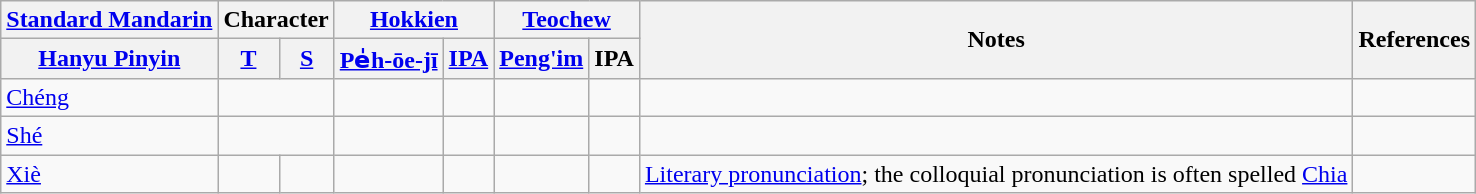<table class="wikitable">
<tr>
<th><a href='#'>Standard Mandarin</a></th>
<th colspan=2>Character</th>
<th colspan=2><a href='#'>Hokkien</a></th>
<th colspan=2><a href='#'>Teochew</a></th>
<th rowspan=2>Notes</th>
<th rowspan=2>References</th>
</tr>
<tr>
<th><a href='#'>Hanyu Pinyin</a></th>
<th><a href='#'>T</a></th>
<th><a href='#'>S</a></th>
<th><a href='#'>Pe̍h-ōe-jī</a></th>
<th><a href='#'>IPA</a></th>
<th><a href='#'>Peng'im</a></th>
<th>IPA</th>
</tr>
<tr>
<td><a href='#'>Chéng</a></td>
<td colspan=2 align="center"></td>
<td></td>
<td></td>
<td></td>
<td></td>
<td></td>
<td></td>
</tr>
<tr>
<td><a href='#'>Shé</a></td>
<td colspan=2 align="center"></td>
<td></td>
<td></td>
<td></td>
<td></td>
<td></td>
<td></td>
</tr>
<tr>
<td><a href='#'>Xiè</a></td>
<td></td>
<td></td>
<td></td>
<td></td>
<td></td>
<td></td>
<td><a href='#'>Literary pronunciation</a>; the colloquial pronunciation is often spelled <a href='#'>Chia</a></td>
<td></td>
</tr>
</table>
